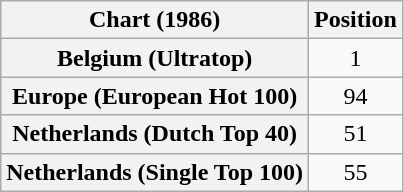<table class="wikitable sortable plainrowheaders" style="text-align:center">
<tr>
<th>Chart (1986)</th>
<th>Position</th>
</tr>
<tr>
<th scope="row">Belgium (Ultratop)</th>
<td>1</td>
</tr>
<tr>
<th scope="row">Europe (European Hot 100)</th>
<td style="text-align:center;">94</td>
</tr>
<tr>
<th scope="row">Netherlands (Dutch Top 40)</th>
<td>51</td>
</tr>
<tr>
<th scope="row">Netherlands (Single Top 100)</th>
<td>55</td>
</tr>
</table>
